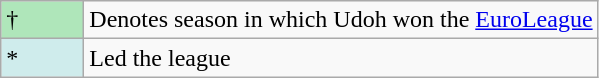<table class="wikitable">
<tr>
<td style="background:#AFE6BA; width:3em;">†</td>
<td>Denotes season in which Udoh won the <a href='#'>EuroLeague</a></td>
</tr>
<tr>
<td style="background:#CFECEC; width:1em">*</td>
<td>Led the league</td>
</tr>
</table>
